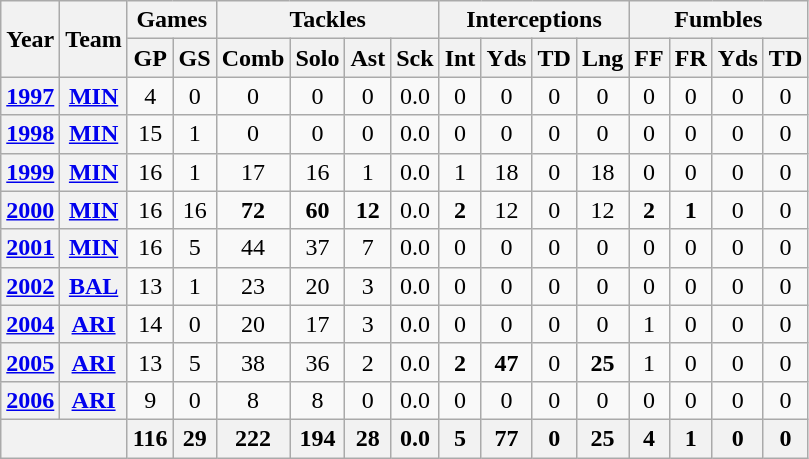<table class="wikitable" style="text-align:center">
<tr>
<th rowspan="2">Year</th>
<th rowspan="2">Team</th>
<th colspan="2">Games</th>
<th colspan="4">Tackles</th>
<th colspan="4">Interceptions</th>
<th colspan="4">Fumbles</th>
</tr>
<tr>
<th>GP</th>
<th>GS</th>
<th>Comb</th>
<th>Solo</th>
<th>Ast</th>
<th>Sck</th>
<th>Int</th>
<th>Yds</th>
<th>TD</th>
<th>Lng</th>
<th>FF</th>
<th>FR</th>
<th>Yds</th>
<th>TD</th>
</tr>
<tr>
<th><a href='#'>1997</a></th>
<th><a href='#'>MIN</a></th>
<td>4</td>
<td>0</td>
<td>0</td>
<td>0</td>
<td>0</td>
<td>0.0</td>
<td>0</td>
<td>0</td>
<td>0</td>
<td>0</td>
<td>0</td>
<td>0</td>
<td>0</td>
<td>0</td>
</tr>
<tr>
<th><a href='#'>1998</a></th>
<th><a href='#'>MIN</a></th>
<td>15</td>
<td>1</td>
<td>0</td>
<td>0</td>
<td>0</td>
<td>0.0</td>
<td>0</td>
<td>0</td>
<td>0</td>
<td>0</td>
<td>0</td>
<td>0</td>
<td>0</td>
<td>0</td>
</tr>
<tr>
<th><a href='#'>1999</a></th>
<th><a href='#'>MIN</a></th>
<td>16</td>
<td>1</td>
<td>17</td>
<td>16</td>
<td>1</td>
<td>0.0</td>
<td>1</td>
<td>18</td>
<td>0</td>
<td>18</td>
<td>0</td>
<td>0</td>
<td>0</td>
<td>0</td>
</tr>
<tr>
<th><a href='#'>2000</a></th>
<th><a href='#'>MIN</a></th>
<td>16</td>
<td>16</td>
<td><strong>72</strong></td>
<td><strong>60</strong></td>
<td><strong>12</strong></td>
<td>0.0</td>
<td><strong>2</strong></td>
<td>12</td>
<td>0</td>
<td>12</td>
<td><strong>2</strong></td>
<td><strong>1</strong></td>
<td>0</td>
<td>0</td>
</tr>
<tr>
<th><a href='#'>2001</a></th>
<th><a href='#'>MIN</a></th>
<td>16</td>
<td>5</td>
<td>44</td>
<td>37</td>
<td>7</td>
<td>0.0</td>
<td>0</td>
<td>0</td>
<td>0</td>
<td>0</td>
<td>0</td>
<td>0</td>
<td>0</td>
<td>0</td>
</tr>
<tr>
<th><a href='#'>2002</a></th>
<th><a href='#'>BAL</a></th>
<td>13</td>
<td>1</td>
<td>23</td>
<td>20</td>
<td>3</td>
<td>0.0</td>
<td>0</td>
<td>0</td>
<td>0</td>
<td>0</td>
<td>0</td>
<td>0</td>
<td>0</td>
<td>0</td>
</tr>
<tr>
<th><a href='#'>2004</a></th>
<th><a href='#'>ARI</a></th>
<td>14</td>
<td>0</td>
<td>20</td>
<td>17</td>
<td>3</td>
<td>0.0</td>
<td>0</td>
<td>0</td>
<td>0</td>
<td>0</td>
<td>1</td>
<td>0</td>
<td>0</td>
<td>0</td>
</tr>
<tr>
<th><a href='#'>2005</a></th>
<th><a href='#'>ARI</a></th>
<td>13</td>
<td>5</td>
<td>38</td>
<td>36</td>
<td>2</td>
<td>0.0</td>
<td><strong>2</strong></td>
<td><strong>47</strong></td>
<td>0</td>
<td><strong>25</strong></td>
<td>1</td>
<td>0</td>
<td>0</td>
<td>0</td>
</tr>
<tr>
<th><a href='#'>2006</a></th>
<th><a href='#'>ARI</a></th>
<td>9</td>
<td>0</td>
<td>8</td>
<td>8</td>
<td>0</td>
<td>0.0</td>
<td>0</td>
<td>0</td>
<td>0</td>
<td>0</td>
<td>0</td>
<td>0</td>
<td>0</td>
<td>0</td>
</tr>
<tr>
<th colspan="2"></th>
<th>116</th>
<th>29</th>
<th>222</th>
<th>194</th>
<th>28</th>
<th>0.0</th>
<th>5</th>
<th>77</th>
<th>0</th>
<th>25</th>
<th>4</th>
<th>1</th>
<th>0</th>
<th>0</th>
</tr>
</table>
